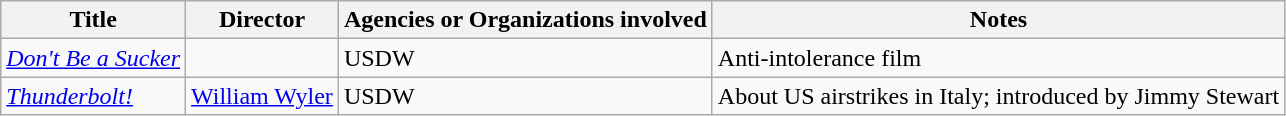<table class="wikitable">
<tr>
<th>Title</th>
<th>Director</th>
<th>Agencies or Organizations involved</th>
<th>Notes</th>
</tr>
<tr>
<td><em><a href='#'>Don't Be a Sucker</a></em></td>
<td></td>
<td>USDW</td>
<td>Anti-intolerance film</td>
</tr>
<tr>
<td><em><a href='#'>Thunderbolt!</a></em></td>
<td><a href='#'>William Wyler</a></td>
<td>USDW</td>
<td>About US airstrikes in Italy; introduced by Jimmy Stewart</td>
</tr>
</table>
